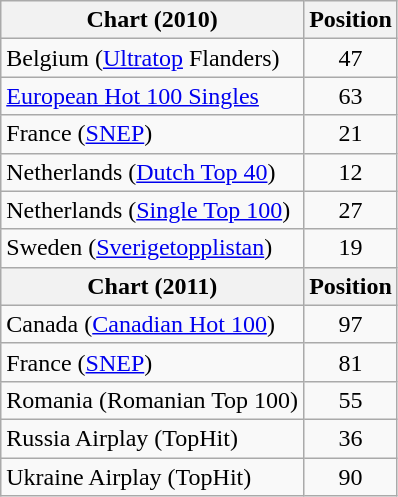<table class="wikitable">
<tr>
<th>Chart (2010)</th>
<th>Position</th>
</tr>
<tr>
<td>Belgium (<a href='#'>Ultratop</a> Flanders)</td>
<td style="text-align:center;">47</td>
</tr>
<tr>
<td><a href='#'>European Hot 100 Singles</a></td>
<td style="text-align:center;">63</td>
</tr>
<tr>
<td>France (<a href='#'>SNEP</a>)</td>
<td style="text-align:center;">21</td>
</tr>
<tr>
<td>Netherlands (<a href='#'>Dutch Top 40</a>)</td>
<td style="text-align:center;">12</td>
</tr>
<tr>
<td>Netherlands (<a href='#'>Single Top 100</a>)</td>
<td style="text-align:center;">27</td>
</tr>
<tr>
<td>Sweden (<a href='#'>Sverigetopplistan</a>)</td>
<td style="text-align:center;">19</td>
</tr>
<tr>
<th scope="col">Chart (2011)</th>
<th scope="col">Position</th>
</tr>
<tr>
<td>Canada (<a href='#'>Canadian Hot 100</a>)</td>
<td align="center">97</td>
</tr>
<tr>
<td>France (<a href='#'>SNEP</a>)</td>
<td style="text-align:center;">81</td>
</tr>
<tr>
<td>Romania (Romanian Top 100)</td>
<td align="center">55</td>
</tr>
<tr>
<td>Russia Airplay (TopHit)</td>
<td style="text-align:center;">36</td>
</tr>
<tr>
<td>Ukraine Airplay (TopHit)</td>
<td style="text-align:center;">90</td>
</tr>
</table>
